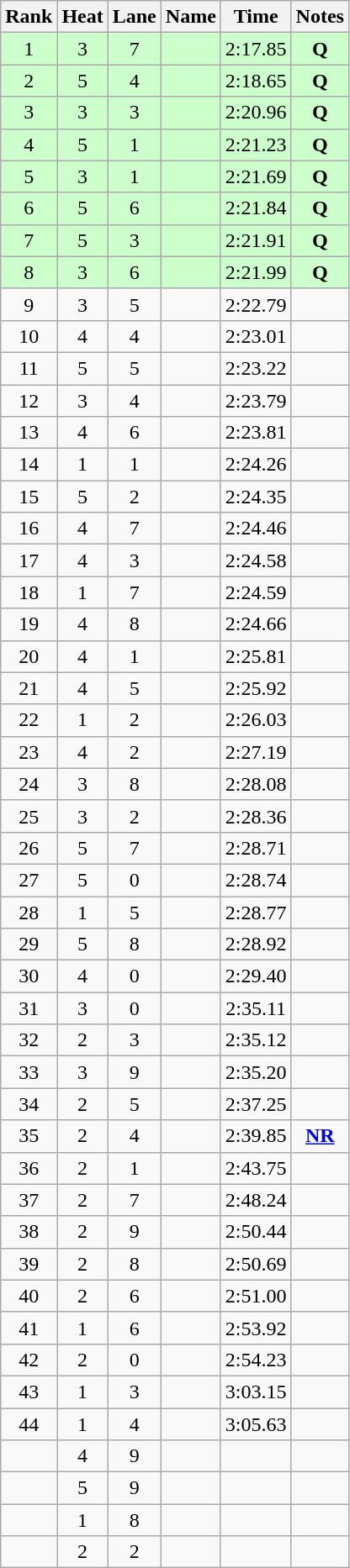<table class="wikitable sortable" style="text-align:center">
<tr>
<th>Rank</th>
<th>Heat</th>
<th>Lane</th>
<th>Name</th>
<th>Time</th>
<th>Notes</th>
</tr>
<tr bgcolor=ccffcc>
<td>1</td>
<td>3</td>
<td>7</td>
<td align=left></td>
<td>2:17.85</td>
<td><strong>Q</strong></td>
</tr>
<tr bgcolor=ccffcc>
<td>2</td>
<td>5</td>
<td>4</td>
<td align=left></td>
<td>2:18.65</td>
<td><strong>Q</strong></td>
</tr>
<tr bgcolor=ccffcc>
<td>3</td>
<td>3</td>
<td>3</td>
<td align=left></td>
<td>2:20.96</td>
<td><strong>Q</strong></td>
</tr>
<tr bgcolor=ccffcc>
<td>4</td>
<td>5</td>
<td>1</td>
<td align=left></td>
<td>2:21.23</td>
<td><strong>Q</strong></td>
</tr>
<tr bgcolor=ccffcc>
<td>5</td>
<td>3</td>
<td>1</td>
<td align=left></td>
<td>2:21.69</td>
<td><strong>Q</strong></td>
</tr>
<tr bgcolor=ccffcc>
<td>6</td>
<td>5</td>
<td>6</td>
<td align=left></td>
<td>2:21.84</td>
<td><strong>Q</strong></td>
</tr>
<tr bgcolor=ccffcc>
<td>7</td>
<td>5</td>
<td>3</td>
<td align=left></td>
<td>2:21.91</td>
<td><strong>Q</strong></td>
</tr>
<tr bgcolor=ccffcc>
<td>8</td>
<td>3</td>
<td>6</td>
<td align=left></td>
<td>2:21.99</td>
<td><strong>Q</strong></td>
</tr>
<tr>
<td>9</td>
<td>3</td>
<td>5</td>
<td align=left></td>
<td>2:22.79</td>
<td></td>
</tr>
<tr>
<td>10</td>
<td>4</td>
<td>4</td>
<td align=left></td>
<td>2:23.01</td>
<td></td>
</tr>
<tr>
<td>11</td>
<td>5</td>
<td>5</td>
<td align=left></td>
<td>2:23.22</td>
<td></td>
</tr>
<tr>
<td>12</td>
<td>3</td>
<td>4</td>
<td align=left></td>
<td>2:23.79</td>
<td></td>
</tr>
<tr>
<td>13</td>
<td>4</td>
<td>6</td>
<td align=left></td>
<td>2:23.81</td>
<td></td>
</tr>
<tr>
<td>14</td>
<td>1</td>
<td>1</td>
<td align=left></td>
<td>2:24.26</td>
<td></td>
</tr>
<tr>
<td>15</td>
<td>5</td>
<td>2</td>
<td align=left></td>
<td>2:24.35</td>
<td></td>
</tr>
<tr>
<td>16</td>
<td>4</td>
<td>7</td>
<td align=left></td>
<td>2:24.46</td>
<td></td>
</tr>
<tr>
<td>17</td>
<td>4</td>
<td>3</td>
<td align=left></td>
<td>2:24.58</td>
<td></td>
</tr>
<tr>
<td>18</td>
<td>1</td>
<td>7</td>
<td align=left></td>
<td>2:24.59</td>
<td></td>
</tr>
<tr>
<td>19</td>
<td>4</td>
<td>8</td>
<td align=left></td>
<td>2:24.66</td>
<td></td>
</tr>
<tr>
<td>20</td>
<td>4</td>
<td>1</td>
<td align=left></td>
<td>2:25.81</td>
<td></td>
</tr>
<tr>
<td>21</td>
<td>4</td>
<td>5</td>
<td align=left></td>
<td>2:25.92</td>
<td></td>
</tr>
<tr>
<td>22</td>
<td>1</td>
<td>2</td>
<td align=left></td>
<td>2:26.03</td>
<td></td>
</tr>
<tr>
<td>23</td>
<td>4</td>
<td>2</td>
<td align=left></td>
<td>2:27.19</td>
<td></td>
</tr>
<tr>
<td>24</td>
<td>3</td>
<td>8</td>
<td align=left></td>
<td>2:28.08</td>
<td></td>
</tr>
<tr>
<td>25</td>
<td>3</td>
<td>2</td>
<td align=left></td>
<td>2:28.36</td>
<td></td>
</tr>
<tr>
<td>26</td>
<td>5</td>
<td>7</td>
<td align=left></td>
<td>2:28.71</td>
<td></td>
</tr>
<tr>
<td>27</td>
<td>5</td>
<td>0</td>
<td align=left></td>
<td>2:28.74</td>
<td></td>
</tr>
<tr>
<td>28</td>
<td>1</td>
<td>5</td>
<td align=left></td>
<td>2:28.77</td>
<td></td>
</tr>
<tr>
<td>29</td>
<td>5</td>
<td>8</td>
<td align=left></td>
<td>2:28.92</td>
<td></td>
</tr>
<tr>
<td>30</td>
<td>4</td>
<td>0</td>
<td align=left></td>
<td>2:29.40</td>
<td></td>
</tr>
<tr>
<td>31</td>
<td>3</td>
<td>0</td>
<td align=left></td>
<td>2:35.11</td>
<td></td>
</tr>
<tr>
<td>32</td>
<td>2</td>
<td>3</td>
<td align=left></td>
<td>2:35.12</td>
<td></td>
</tr>
<tr>
<td>33</td>
<td>3</td>
<td>9</td>
<td align=left></td>
<td>2:35.20</td>
<td></td>
</tr>
<tr>
<td>34</td>
<td>2</td>
<td>5</td>
<td align=left></td>
<td>2:37.25</td>
<td></td>
</tr>
<tr>
<td>35</td>
<td>2</td>
<td>4</td>
<td align=left></td>
<td>2:39.85</td>
<td><strong><a href='#'>NR</a></strong></td>
</tr>
<tr>
<td>36</td>
<td>2</td>
<td>1</td>
<td align=left></td>
<td>2:43.75</td>
<td></td>
</tr>
<tr>
<td>37</td>
<td>2</td>
<td>7</td>
<td align=left></td>
<td>2:48.24</td>
<td></td>
</tr>
<tr>
<td>38</td>
<td>2</td>
<td>9</td>
<td align=left></td>
<td>2:50.44</td>
<td></td>
</tr>
<tr>
<td>39</td>
<td>2</td>
<td>8</td>
<td align=left></td>
<td>2:50.69</td>
<td></td>
</tr>
<tr>
<td>40</td>
<td>2</td>
<td>6</td>
<td align=left></td>
<td>2:51.00</td>
<td></td>
</tr>
<tr>
<td>41</td>
<td>1</td>
<td>6</td>
<td align=left></td>
<td>2:53.92</td>
<td></td>
</tr>
<tr>
<td>42</td>
<td>2</td>
<td>0</td>
<td align=left></td>
<td>2:54.23</td>
<td></td>
</tr>
<tr>
<td>43</td>
<td>1</td>
<td>3</td>
<td align=left></td>
<td>3:03.15</td>
<td></td>
</tr>
<tr>
<td>44</td>
<td>1</td>
<td>4</td>
<td align=left></td>
<td>3:05.63</td>
<td></td>
</tr>
<tr>
<td></td>
<td>4</td>
<td>9</td>
<td align=left></td>
<td></td>
<td></td>
</tr>
<tr>
<td></td>
<td>5</td>
<td>9</td>
<td align=left></td>
<td></td>
<td></td>
</tr>
<tr>
<td></td>
<td>1</td>
<td>8</td>
<td align=left></td>
<td></td>
<td></td>
</tr>
<tr>
<td></td>
<td>2</td>
<td>2</td>
<td align=left></td>
<td></td>
<td></td>
</tr>
</table>
